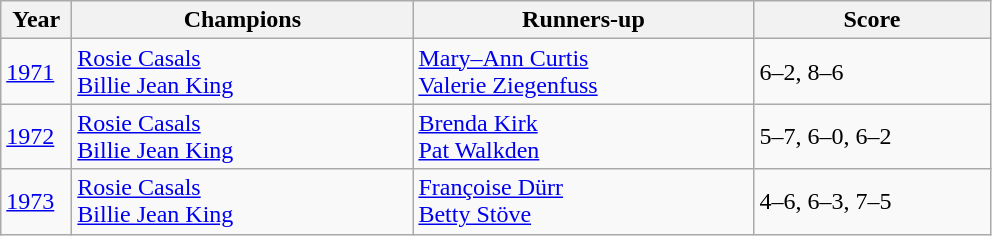<table class="wikitable">
<tr>
<th style="width:40px">Year</th>
<th style="width:220px">Champions</th>
<th style="width:220px">Runners-up</th>
<th style="width:150px" class="unsortable">Score</th>
</tr>
<tr>
<td><a href='#'>1971</a></td>
<td> <a href='#'>Rosie Casals</a><br>  <a href='#'>Billie Jean King</a></td>
<td> <a href='#'>Mary–Ann Curtis</a><br> <a href='#'>Valerie Ziegenfuss</a></td>
<td>6–2, 8–6</td>
</tr>
<tr>
<td><a href='#'>1972</a></td>
<td> <a href='#'>Rosie Casals</a><br>  <a href='#'>Billie Jean King</a></td>
<td> <a href='#'>Brenda Kirk</a><br>  <a href='#'>Pat Walkden</a></td>
<td>5–7, 6–0, 6–2</td>
</tr>
<tr>
<td><a href='#'>1973</a></td>
<td> <a href='#'>Rosie Casals</a><br>  <a href='#'>Billie Jean King</a></td>
<td> <a href='#'>Françoise Dürr</a><br>  <a href='#'>Betty Stöve</a></td>
<td>4–6, 6–3, 7–5</td>
</tr>
</table>
